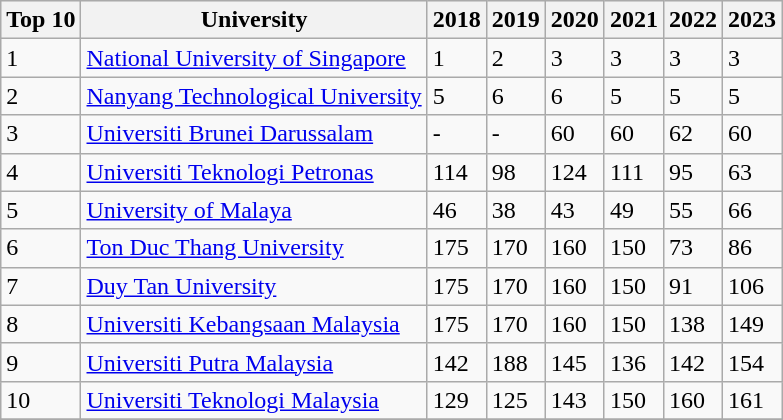<table class="sortable wikitable">
<tr style="background:#ececec; vertical-align:top;">
<th>Top 10</th>
<th>University</th>
<th>2018</th>
<th>2019</th>
<th>2020</th>
<th>2021</th>
<th>2022</th>
<th>2023</th>
</tr>
<tr>
<td>1</td>
<td> <a href='#'>National University of Singapore</a></td>
<td>1</td>
<td>2</td>
<td>3</td>
<td>3</td>
<td>3</td>
<td>3</td>
</tr>
<tr>
<td>2</td>
<td> <a href='#'>Nanyang Technological University</a></td>
<td>5</td>
<td>6</td>
<td>6</td>
<td>5</td>
<td>5</td>
<td>5</td>
</tr>
<tr>
<td>3</td>
<td> <a href='#'>Universiti Brunei Darussalam</a></td>
<td>-</td>
<td>-</td>
<td>60</td>
<td>60</td>
<td>62</td>
<td>60</td>
</tr>
<tr>
<td>4</td>
<td> <a href='#'>Universiti Teknologi Petronas</a></td>
<td>114</td>
<td>98</td>
<td>124</td>
<td>111</td>
<td>95</td>
<td>63</td>
</tr>
<tr>
<td>5</td>
<td> <a href='#'>University of Malaya</a></td>
<td>46</td>
<td>38</td>
<td>43</td>
<td>49</td>
<td>55</td>
<td>66</td>
</tr>
<tr>
<td>6</td>
<td> <a href='#'>Ton Duc Thang University</a></td>
<td>175</td>
<td>170</td>
<td>160</td>
<td>150</td>
<td>73</td>
<td>86</td>
</tr>
<tr>
<td>7</td>
<td> <a href='#'>Duy Tan University</a></td>
<td>175</td>
<td>170</td>
<td>160</td>
<td>150</td>
<td>91</td>
<td>106</td>
</tr>
<tr>
<td>8</td>
<td> <a href='#'>Universiti Kebangsaan Malaysia</a></td>
<td>175</td>
<td>170</td>
<td>160</td>
<td>150</td>
<td>138</td>
<td>149</td>
</tr>
<tr>
<td>9</td>
<td> <a href='#'>Universiti Putra Malaysia</a></td>
<td>142</td>
<td>188</td>
<td>145</td>
<td>136</td>
<td>142</td>
<td>154</td>
</tr>
<tr>
<td>10</td>
<td> <a href='#'>Universiti Teknologi Malaysia</a></td>
<td>129</td>
<td>125</td>
<td>143</td>
<td>150</td>
<td>160</td>
<td>161</td>
</tr>
<tr>
</tr>
</table>
